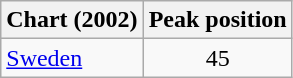<table class="wikitable">
<tr>
<th align="left">Chart (2002)</th>
<th align="center">Peak position</th>
</tr>
<tr>
<td align="left"><a href='#'>Sweden</a></td>
<td align="center">45</td>
</tr>
</table>
